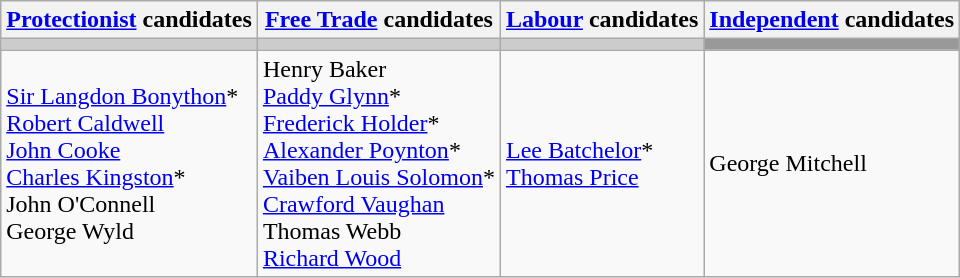<table class="wikitable">
<tr>
<th><a href='#'>Protectionist</a> candidates</th>
<th><a href='#'>Free Trade</a> candidates</th>
<th><a href='#'>Labour</a> candidates</th>
<th><a href='#'>Independent</a> candidates</th>
</tr>
<tr bgcolor="#cccccc">
<td></td>
<td></td>
<td></td>
<td bgcolor="#999999"></td>
</tr>
<tr>
<td><a href='#'>Sir Langdon Bonython</a>*<br><a href='#'>Robert Caldwell</a><br><a href='#'>John Cooke</a><br><a href='#'>Charles Kingston</a>*<br>John O'Connell<br>George Wyld</td>
<td>Henry Baker<br><a href='#'>Paddy Glynn</a>*<br><a href='#'>Frederick Holder</a>*<br><a href='#'>Alexander Poynton</a>*<br><a href='#'>Vaiben Louis Solomon</a>*<br><a href='#'>Crawford Vaughan</a><br>Thomas Webb<br><a href='#'>Richard Wood</a></td>
<td><a href='#'>Lee Batchelor</a>*<br><a href='#'>Thomas Price</a></td>
<td>George Mitchell</td>
</tr>
</table>
